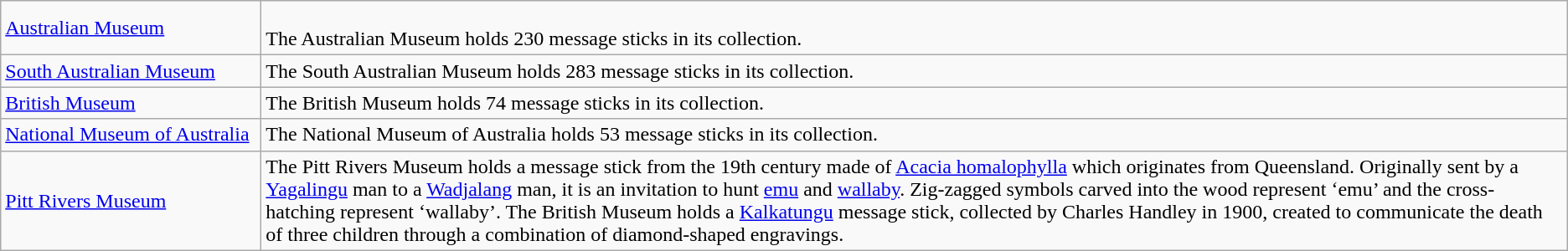<table class="wikitable">
<tr>
<td style="width:150pt;"><a href='#'>Australian Museum</a></td>
<td><br>The Australian Museum holds 230 message sticks in its collection.</td>
</tr>
<tr>
<td><a href='#'>South Australian Museum</a></td>
<td>The South Australian Museum holds 283 message sticks in its collection.</td>
</tr>
<tr>
<td><a href='#'>British Museum</a></td>
<td>The British Museum holds 74 message sticks in its collection.</td>
</tr>
<tr>
<td><a href='#'>National Museum of Australia</a></td>
<td>The National Museum of Australia holds 53 message sticks in its collection.</td>
</tr>
<tr>
<td><a href='#'>Pitt Rivers Museum</a></td>
<td>The Pitt Rivers Museum holds a message stick from the 19th century made of <a href='#'>Acacia homalophylla</a> which originates from Queensland. Originally sent by a <a href='#'>Yagalingu</a> man to a <a href='#'>Wadjalang</a> man, it is an invitation to hunt <a href='#'>emu</a> and <a href='#'>wallaby</a>. Zig-zagged symbols carved into the wood represent ‘emu’ and the cross-hatching represent ‘wallaby’. The British Museum holds a <a href='#'>Kalkatungu</a> message stick, collected by Charles Handley in 1900, created to communicate the death of three children through a combination of diamond-shaped engravings.</td>
</tr>
</table>
